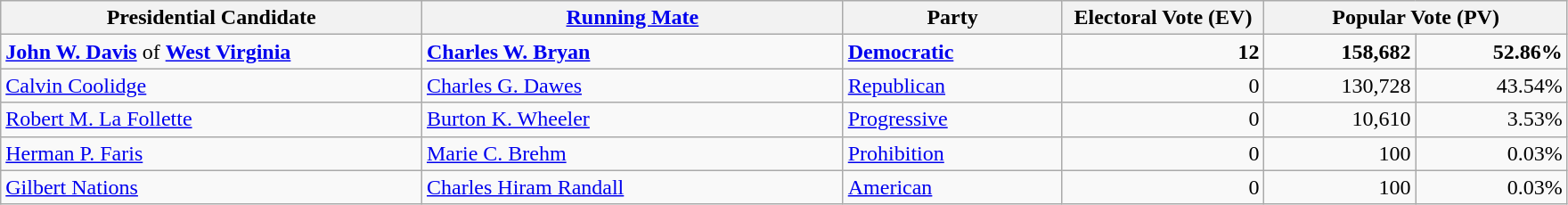<table class="wikitable">
<tr>
<th width="25%">Presidential Candidate</th>
<th width="25%"><a href='#'>Running Mate</a></th>
<th width="13%">Party</th>
<th width="12%">Electoral Vote (EV)</th>
<th colspan="2" width="18%">Popular Vote (PV)</th>
</tr>
<tr>
<td><strong><a href='#'>John W. Davis</a></strong> of <strong><a href='#'>West Virginia</a></strong></td>
<td><strong><a href='#'>Charles W. Bryan</a></strong></td>
<td><strong><a href='#'>Democratic</a></strong></td>
<td align="right"><strong>12</strong></td>
<td align="right"><strong>158,682</strong></td>
<td align="right"><strong>52.86%</strong></td>
</tr>
<tr>
<td><a href='#'>Calvin Coolidge</a></td>
<td><a href='#'>Charles G. Dawes</a></td>
<td><a href='#'>Republican</a></td>
<td align="right">0</td>
<td align="right">130,728</td>
<td align="right">43.54%</td>
</tr>
<tr>
<td><a href='#'>Robert M. La Follette</a></td>
<td><a href='#'>Burton K. Wheeler</a></td>
<td><a href='#'>Progressive</a></td>
<td align="right">0</td>
<td align="right">10,610</td>
<td align="right">3.53%</td>
</tr>
<tr>
<td><a href='#'>Herman P. Faris</a></td>
<td><a href='#'>Marie C. Brehm</a></td>
<td><a href='#'>Prohibition</a></td>
<td align="right">0</td>
<td align="right">100</td>
<td align="right">0.03%</td>
</tr>
<tr>
<td><a href='#'>Gilbert Nations</a></td>
<td><a href='#'>Charles Hiram Randall</a></td>
<td><a href='#'>American</a></td>
<td align="right">0</td>
<td align="right">100</td>
<td align="right">0.03%</td>
</tr>
</table>
